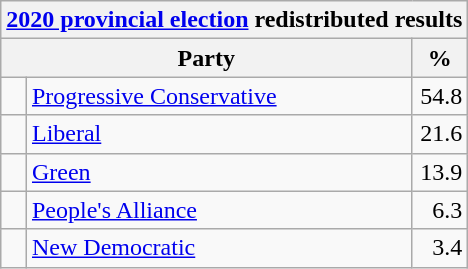<table class="wikitable">
<tr>
<th colspan="4"><a href='#'>2020 provincial election</a> redistributed results</th>
</tr>
<tr>
<th bgcolor="#DDDDFF" width="130px" colspan="2">Party</th>
<th bgcolor="#DDDDFF" width="30px">%</th>
</tr>
<tr>
<td> </td>
<td><a href='#'>Progressive Conservative</a></td>
<td align=right>54.8</td>
</tr>
<tr>
<td> </td>
<td><a href='#'>Liberal</a></td>
<td align=right>21.6</td>
</tr>
<tr>
<td> </td>
<td><a href='#'>Green</a></td>
<td align=right>13.9</td>
</tr>
<tr>
<td> </td>
<td><a href='#'>People's Alliance</a></td>
<td align=right>6.3</td>
</tr>
<tr>
<td> </td>
<td><a href='#'>New Democratic</a></td>
<td align=right>3.4</td>
</tr>
</table>
